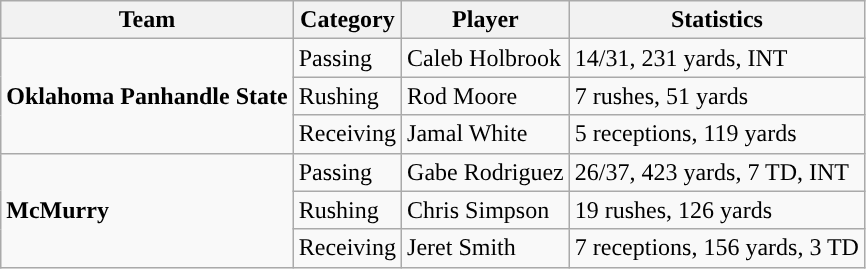<table class="wikitable" style="float: left;">
<tr>
<th>Team</th>
<th>Category</th>
<th>Player</th>
<th>Statistics</th>
</tr>
<tr>
<td rowspan=3><strong>Oklahoma Panhandle State</strong></td>
<td>Passing</td>
<td>Caleb Holbrook</td>
<td>14/31, 231 yards, INT</td>
</tr>
<tr>
<td>Rushing</td>
<td>Rod Moore</td>
<td>7 rushes, 51 yards</td>
</tr>
<tr>
<td>Receiving</td>
<td>Jamal White</td>
<td>5 receptions, 119 yards</td>
</tr>
<tr>
<td rowspan=3><strong>McMurry</strong></td>
<td>Passing</td>
<td>Gabe Rodriguez</td>
<td>26/37, 423 yards, 7 TD, INT</td>
</tr>
<tr>
<td>Rushing</td>
<td>Chris Simpson</td>
<td>19 rushes, 126 yards</td>
</tr>
<tr>
<td>Receiving</td>
<td>Jeret Smith</td>
<td>7 receptions, 156 yards, 3 TD</td>
</tr>
</table>
